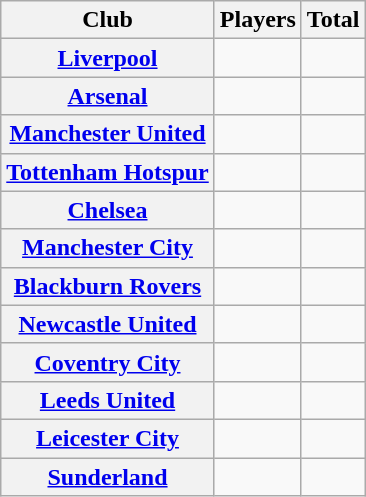<table class="sortable wikitable plainrowheaders">
<tr>
<th scope="col">Club</th>
<th scope="col">Players</th>
<th scope="col">Total</th>
</tr>
<tr>
<th scope="row"><a href='#'>Liverpool</a></th>
<td align="center"></td>
<td align="center"></td>
</tr>
<tr>
<th scope="row"><a href='#'>Arsenal</a></th>
<td align="center"></td>
<td align="center"></td>
</tr>
<tr>
<th scope="row"><a href='#'>Manchester United</a></th>
<td align="center"></td>
<td align="center"></td>
</tr>
<tr>
<th scope="row"><a href='#'>Tottenham Hotspur</a></th>
<td align="center"></td>
<td align="center"></td>
</tr>
<tr>
<th scope="row"><a href='#'>Chelsea</a></th>
<td align="center"></td>
<td align="center"></td>
</tr>
<tr>
<th scope="row"><a href='#'>Manchester City</a></th>
<td align="center"></td>
<td align="center"></td>
</tr>
<tr>
<th scope="row"><a href='#'>Blackburn Rovers</a></th>
<td align="center"></td>
<td align="center"></td>
</tr>
<tr>
<th scope="row"><a href='#'>Newcastle United</a></th>
<td align="center"></td>
<td align="center"></td>
</tr>
<tr>
<th scope="row"><a href='#'>Coventry City</a></th>
<td align="center"></td>
<td align="center"></td>
</tr>
<tr>
<th scope="row"><a href='#'>Leeds United</a></th>
<td align="center"></td>
<td align="center"></td>
</tr>
<tr>
<th scope="row"><a href='#'>Leicester City</a></th>
<td align="center"></td>
<td align="center"></td>
</tr>
<tr>
<th scope="row"><a href='#'>Sunderland</a></th>
<td align="center"></td>
<td align="center"></td>
</tr>
</table>
